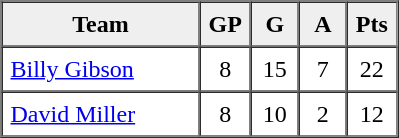<table border=1 cellpadding=5 cellspacing=0>
<tr>
<th bgcolor="#efefef" width="120">Team</th>
<th bgcolor="#efefef" width="20">GP</th>
<th bgcolor="#efefef" width="20">G</th>
<th bgcolor="#efefef" width="20">A</th>
<th bgcolor="#efefef" width="20">Pts</th>
</tr>
<tr align=center>
<td align=left> <a href='#'>Billy Gibson</a></td>
<td>8</td>
<td>15</td>
<td>7</td>
<td>22</td>
</tr>
<tr align=center>
<td align=left> <a href='#'>David Miller</a></td>
<td>8</td>
<td>10</td>
<td>2</td>
<td>12</td>
</tr>
</table>
